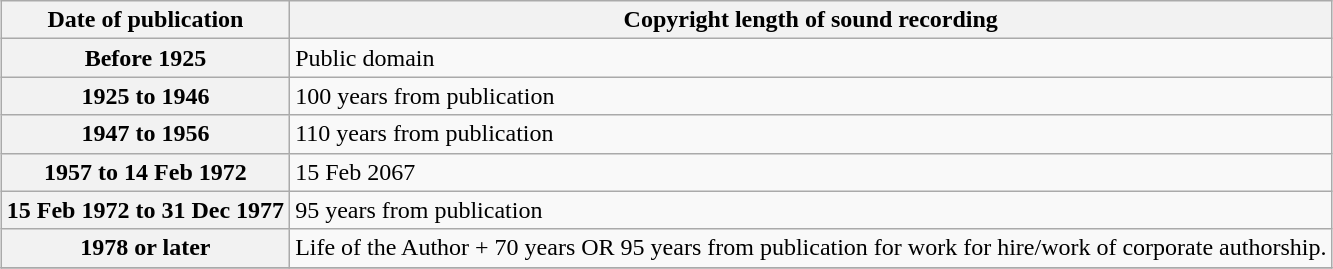<table class="wikitable" border="1" style="margin-left:9px;">
<tr>
<th scope="col">Date of publication</th>
<th scope="col">Copyright length of sound recording</th>
</tr>
<tr>
<th scope="row">Before 1925</th>
<td>Public domain</td>
</tr>
<tr>
<th scope="row">1925 to 1946</th>
<td>100 years from publication</td>
</tr>
<tr>
<th scope="row">1947 to 1956</th>
<td>110 years from publication</td>
</tr>
<tr>
<th scope="row">1957 to 14 Feb 1972</th>
<td>15 Feb 2067</td>
</tr>
<tr>
<th scope="row">15 Feb 1972 to 31 Dec 1977</th>
<td>95 years from publication</td>
</tr>
<tr>
<th scope="row">1978 or later</th>
<td>Life of the Author + 70 years OR 95 years from publication for work for hire/work of corporate authorship.</td>
</tr>
<tr>
</tr>
</table>
